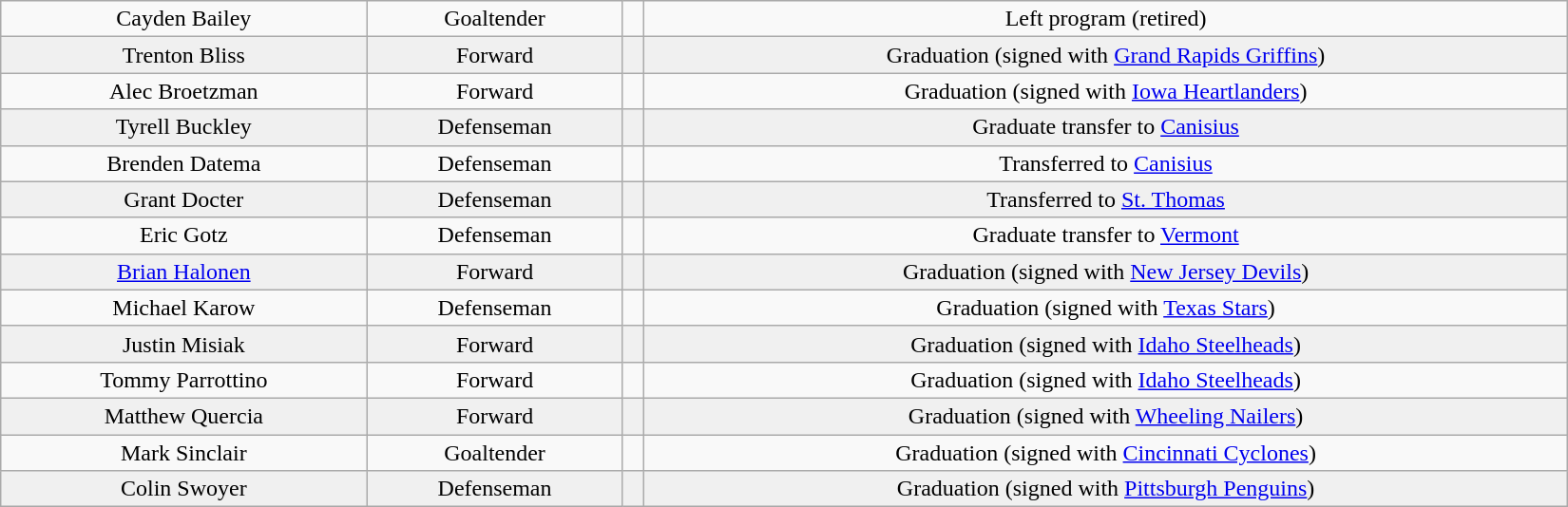<table class="wikitable" width=1100>
<tr align="center" bgcolor="">
<td>Cayden Bailey</td>
<td>Goaltender</td>
<td></td>
<td>Left program (retired)</td>
</tr>
<tr align="center" bgcolor="f0f0f0">
<td>Trenton Bliss</td>
<td>Forward</td>
<td></td>
<td>Graduation (signed with <a href='#'>Grand Rapids Griffins</a>)</td>
</tr>
<tr align="center" bgcolor="">
<td>Alec Broetzman</td>
<td>Forward</td>
<td></td>
<td>Graduation (signed with <a href='#'>Iowa Heartlanders</a>)</td>
</tr>
<tr align="center" bgcolor="f0f0f0">
<td>Tyrell Buckley</td>
<td>Defenseman</td>
<td></td>
<td>Graduate transfer to <a href='#'>Canisius</a></td>
</tr>
<tr align="center" bgcolor="">
<td>Brenden Datema</td>
<td>Defenseman</td>
<td></td>
<td>Transferred to <a href='#'>Canisius</a></td>
</tr>
<tr align="center" bgcolor="f0f0f0">
<td>Grant Docter</td>
<td>Defenseman</td>
<td></td>
<td>Transferred to <a href='#'>St. Thomas</a></td>
</tr>
<tr align="center" bgcolor="">
<td>Eric Gotz</td>
<td>Defenseman</td>
<td></td>
<td>Graduate transfer to <a href='#'>Vermont</a></td>
</tr>
<tr align="center" bgcolor="f0f0f0">
<td><a href='#'>Brian Halonen</a></td>
<td>Forward</td>
<td></td>
<td>Graduation (signed with <a href='#'>New Jersey Devils</a>)</td>
</tr>
<tr align="center" bgcolor="">
<td>Michael Karow</td>
<td>Defenseman</td>
<td></td>
<td>Graduation (signed with <a href='#'>Texas Stars</a>)</td>
</tr>
<tr align="center" bgcolor="f0f0f0">
<td>Justin Misiak</td>
<td>Forward</td>
<td></td>
<td>Graduation (signed with <a href='#'>Idaho Steelheads</a>)</td>
</tr>
<tr align="center" bgcolor="">
<td>Tommy Parrottino</td>
<td>Forward</td>
<td></td>
<td>Graduation (signed with <a href='#'>Idaho Steelheads</a>)</td>
</tr>
<tr align="center" bgcolor="f0f0f0">
<td>Matthew Quercia</td>
<td>Forward</td>
<td></td>
<td>Graduation (signed with <a href='#'>Wheeling Nailers</a>)</td>
</tr>
<tr align="center" bgcolor="">
<td>Mark Sinclair</td>
<td>Goaltender</td>
<td></td>
<td>Graduation (signed with <a href='#'>Cincinnati Cyclones</a>)</td>
</tr>
<tr align="center" bgcolor="f0f0f0">
<td>Colin Swoyer</td>
<td>Defenseman</td>
<td></td>
<td>Graduation (signed with <a href='#'>Pittsburgh Penguins</a>)</td>
</tr>
</table>
